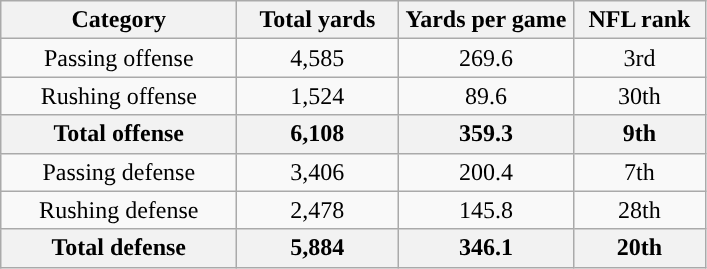<table class="wikitable" style="text-align:center">
<tr>
<th width="150">Category</th>
<th width="100">Total yards</th>
<th width="110">Yards per game</th>
<th width="80">NFL rank<br></th>
</tr>
<tr>
<td>Passing offense</td>
<td>4,585</td>
<td>269.6</td>
<td>3rd</td>
</tr>
<tr>
<td>Rushing offense</td>
<td>1,524</td>
<td>89.6</td>
<td>30th</td>
</tr>
<tr>
<th>Total offense</th>
<th>6,108</th>
<th>359.3</th>
<th>9th</th>
</tr>
<tr>
<td>Passing defense</td>
<td>3,406</td>
<td>200.4</td>
<td>7th</td>
</tr>
<tr>
<td>Rushing defense</td>
<td>2,478</td>
<td>145.8</td>
<td>28th</td>
</tr>
<tr>
<th>Total defense</th>
<th>5,884</th>
<th>346.1</th>
<th>20th</th>
</tr>
</table>
